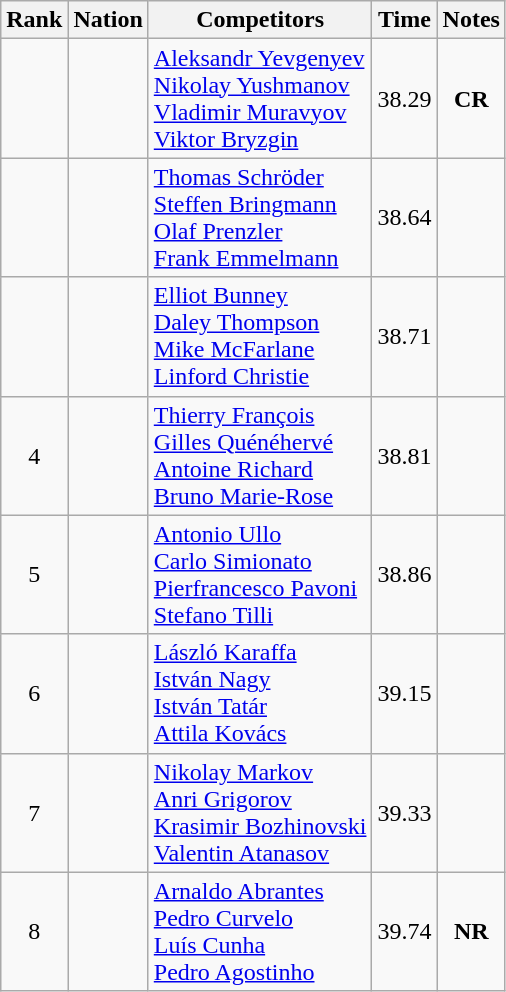<table class="wikitable sortable" style="text-align:center">
<tr>
<th>Rank</th>
<th>Nation</th>
<th>Competitors</th>
<th>Time</th>
<th>Notes</th>
</tr>
<tr>
<td></td>
<td align=left></td>
<td align=left><a href='#'>Aleksandr Yevgenyev</a><br><a href='#'>Nikolay Yushmanov</a><br><a href='#'>Vladimir Muravyov</a><br><a href='#'>Viktor Bryzgin</a></td>
<td>38.29</td>
<td><strong>CR</strong></td>
</tr>
<tr>
<td></td>
<td align=left></td>
<td align=left><a href='#'>Thomas Schröder</a><br><a href='#'>Steffen Bringmann</a><br><a href='#'>Olaf Prenzler</a><br><a href='#'>Frank Emmelmann</a></td>
<td>38.64</td>
<td></td>
</tr>
<tr>
<td></td>
<td align=left></td>
<td align=left><a href='#'>Elliot Bunney</a><br><a href='#'>Daley Thompson</a><br><a href='#'>Mike McFarlane</a><br><a href='#'>Linford Christie</a></td>
<td>38.71</td>
<td></td>
</tr>
<tr>
<td>4</td>
<td align=left></td>
<td align=left><a href='#'>Thierry François</a><br><a href='#'>Gilles Quénéhervé</a><br><a href='#'>Antoine Richard</a><br><a href='#'>Bruno Marie-Rose</a></td>
<td>38.81</td>
<td></td>
</tr>
<tr>
<td>5</td>
<td align=left></td>
<td align=left><a href='#'>Antonio Ullo</a><br><a href='#'>Carlo Simionato</a><br><a href='#'>Pierfrancesco Pavoni</a><br><a href='#'>Stefano Tilli</a></td>
<td>38.86</td>
<td></td>
</tr>
<tr>
<td>6</td>
<td align=left></td>
<td align=left><a href='#'>László Karaffa</a><br><a href='#'>István Nagy</a><br><a href='#'>István Tatár</a><br><a href='#'>Attila Kovács</a></td>
<td>39.15</td>
<td></td>
</tr>
<tr>
<td>7</td>
<td align=left></td>
<td align=left><a href='#'>Nikolay Markov</a><br><a href='#'>Anri Grigorov</a><br><a href='#'>Krasimir Bozhinovski</a><br><a href='#'>Valentin Atanasov</a></td>
<td>39.33</td>
<td></td>
</tr>
<tr>
<td>8</td>
<td align=left></td>
<td align=left><a href='#'>Arnaldo Abrantes</a><br><a href='#'>Pedro Curvelo</a><br><a href='#'>Luís Cunha</a><br><a href='#'>Pedro Agostinho</a></td>
<td>39.74</td>
<td><strong>NR</strong></td>
</tr>
</table>
